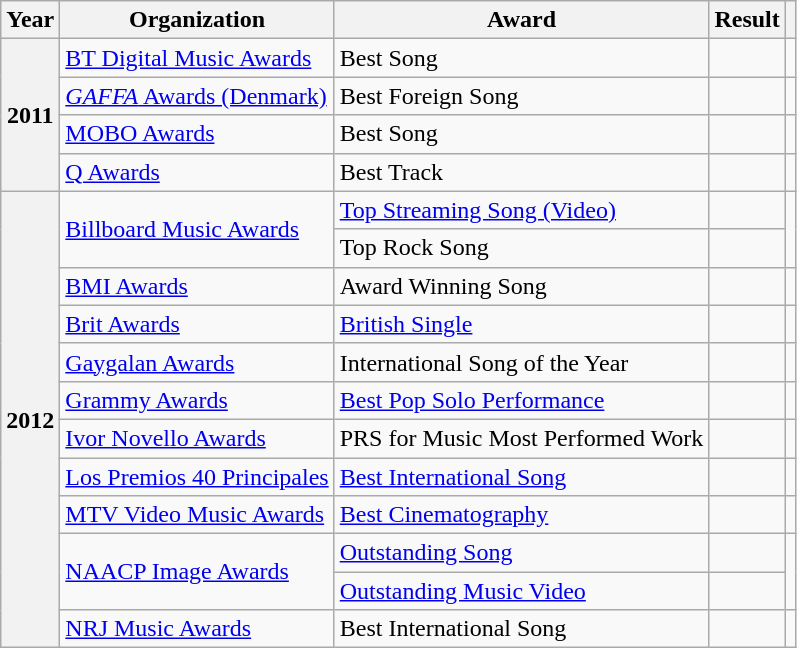<table class="wikitable sortable plainrowheaders">
<tr>
<th scope="col">Year</th>
<th scope="col">Organization</th>
<th scope="col">Award</th>
<th scope="col">Result</th>
<th scope="col" class="unsortable"></th>
</tr>
<tr>
<th rowspan="4" scope="row">2011</th>
<td><a href='#'>BT Digital Music Awards</a></td>
<td>Best Song</td>
<td></td>
<td rowspan="1" style="text-align:center;"></td>
</tr>
<tr>
<td><a href='#'><em>GAFFA</em> Awards (Denmark)</a></td>
<td>Best Foreign Song</td>
<td></td>
<td style="text-align:center;" rowspan="1"></td>
</tr>
<tr>
<td><a href='#'>MOBO Awards</a></td>
<td>Best Song</td>
<td></td>
<td rowspan="1" style="text-align:center;"></td>
</tr>
<tr>
<td><a href='#'>Q Awards</a></td>
<td>Best Track</td>
<td></td>
<td style="text-align:center;"></td>
</tr>
<tr>
<th rowspan="12" scope="row">2012</th>
<td rowspan=2><a href='#'>Billboard Music Awards</a></td>
<td><a href='#'>Top Streaming Song (Video)</a></td>
<td></td>
<td rowspan="2" style="text-align: center;"></td>
</tr>
<tr>
<td>Top Rock Song</td>
<td></td>
</tr>
<tr>
<td><a href='#'>BMI Awards</a></td>
<td>Award Winning Song</td>
<td></td>
<td rowspan="1" style="text-align:center;"></td>
</tr>
<tr>
<td><a href='#'>Brit Awards</a></td>
<td><a href='#'>British Single</a></td>
<td></td>
<td rowspan="1" style="text-align:center;"></td>
</tr>
<tr>
<td><a href='#'>Gaygalan Awards</a></td>
<td>International Song of the Year</td>
<td></td>
<td style="text-align:center;"></td>
</tr>
<tr>
<td><a href='#'>Grammy Awards</a></td>
<td><a href='#'>Best Pop Solo Performance</a></td>
<td></td>
<td rowspan="1" style="text-align:center;"></td>
</tr>
<tr>
<td><a href='#'>Ivor Novello Awards</a></td>
<td>PRS for Music Most Performed Work</td>
<td></td>
<td rowspan="1" style="text-align:center;"></td>
</tr>
<tr>
<td><a href='#'>Los Premios 40 Principales</a></td>
<td><a href='#'>Best International Song</a></td>
<td></td>
<td style="text-align:center;"></td>
</tr>
<tr>
<td><a href='#'>MTV Video Music Awards</a></td>
<td><a href='#'>Best Cinematography</a></td>
<td></td>
<td style="text-align:center;"></td>
</tr>
<tr>
<td rowspan=2><a href='#'>NAACP Image Awards</a></td>
<td><a href='#'>Outstanding Song</a></td>
<td></td>
<td rowspan="2" style="text-align:center;"></td>
</tr>
<tr>
<td><a href='#'>Outstanding Music Video</a></td>
<td></td>
</tr>
<tr>
<td><a href='#'>NRJ Music Awards</a></td>
<td>Best International Song</td>
<td></td>
<td rowspan="1" style="text-align:center;"></td>
</tr>
</table>
